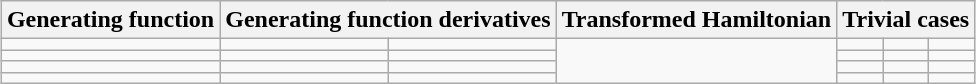<table class="wikitable" style="margin-left: auto; margin-right: auto; border: none;">
<tr>
<th>Generating function</th>
<th colspan="2">Generating function derivatives</th>
<th>Transformed Hamiltonian</th>
<th colspan="3">Trivial cases</th>
</tr>
<tr>
<td></td>
<td></td>
<td></td>
<td rowspan="4" style="text-align: center;"></td>
<td></td>
<td></td>
<td></td>
</tr>
<tr>
<td></td>
<td></td>
<td></td>
<td></td>
<td></td>
<td></td>
</tr>
<tr>
<td></td>
<td></td>
<td></td>
<td></td>
<td></td>
<td></td>
</tr>
<tr>
<td></td>
<td></td>
<td></td>
<td></td>
<td></td>
<td></td>
</tr>
</table>
